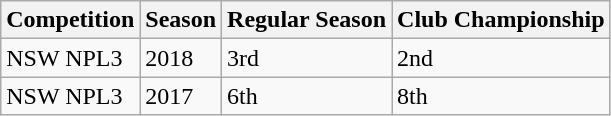<table class="wikitable">
<tr>
<th>Competition</th>
<th>Season</th>
<th>Regular Season</th>
<th>Club Championship</th>
</tr>
<tr>
<td>NSW NPL3</td>
<td>2018</td>
<td>3rd</td>
<td>2nd</td>
</tr>
<tr>
<td>NSW NPL3</td>
<td>2017</td>
<td>6th</td>
<td>8th</td>
</tr>
</table>
